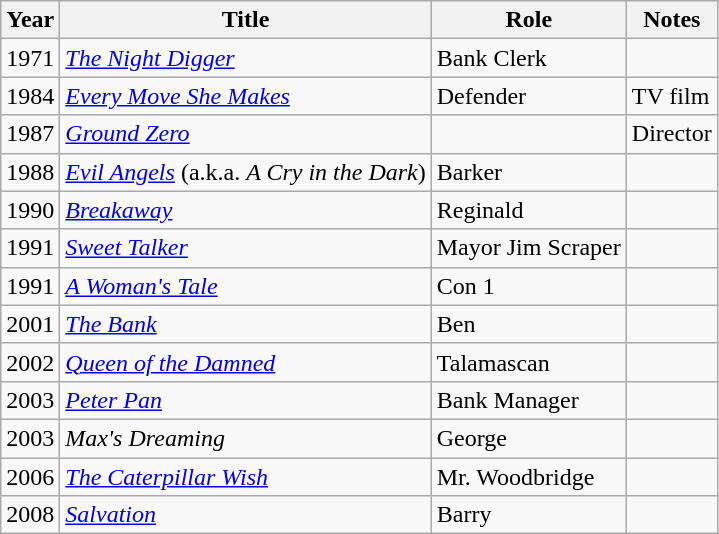<table class="wikitable">
<tr>
<th>Year</th>
<th>Title</th>
<th>Role</th>
<th>Notes</th>
</tr>
<tr>
<td>1971</td>
<td><em><a href='#'>The Night Digger</a></em></td>
<td>Bank Clerk</td>
<td></td>
</tr>
<tr>
<td>1984</td>
<td><em><a href='#'>Every Move She Makes</a></em></td>
<td>Defender</td>
<td>TV film</td>
</tr>
<tr>
<td>1987</td>
<td><em><a href='#'>Ground Zero</a></em></td>
<td></td>
<td>Director</td>
</tr>
<tr>
<td>1988</td>
<td><em><a href='#'>Evil Angels</a></em> (a.k.a. <em>A Cry in the Dark</em>)</td>
<td>Barker</td>
<td></td>
</tr>
<tr>
<td>1990</td>
<td><em><a href='#'>Breakaway</a></em></td>
<td>Reginald</td>
<td></td>
</tr>
<tr>
<td>1991</td>
<td><em><a href='#'>Sweet Talker</a></em></td>
<td>Mayor Jim Scraper</td>
<td></td>
</tr>
<tr>
<td>1991</td>
<td><em><a href='#'>A Woman's Tale</a></em></td>
<td>Con 1</td>
<td></td>
</tr>
<tr>
<td>2001</td>
<td><em><a href='#'>The Bank</a></em></td>
<td>Ben</td>
<td></td>
</tr>
<tr>
<td>2002</td>
<td><em><a href='#'>Queen of the Damned</a></em></td>
<td>Talamascan</td>
<td></td>
</tr>
<tr>
<td>2003</td>
<td><em><a href='#'>Peter Pan</a></em></td>
<td>Bank Manager</td>
<td></td>
</tr>
<tr>
<td>2003</td>
<td><em>Max's Dreaming</em></td>
<td>George</td>
<td></td>
</tr>
<tr>
<td>2006</td>
<td><em><a href='#'>The Caterpillar Wish</a></em></td>
<td>Mr. Woodbridge</td>
<td></td>
</tr>
<tr>
<td>2008</td>
<td><em><a href='#'>Salvation</a></em></td>
<td>Barry</td>
<td></td>
</tr>
</table>
